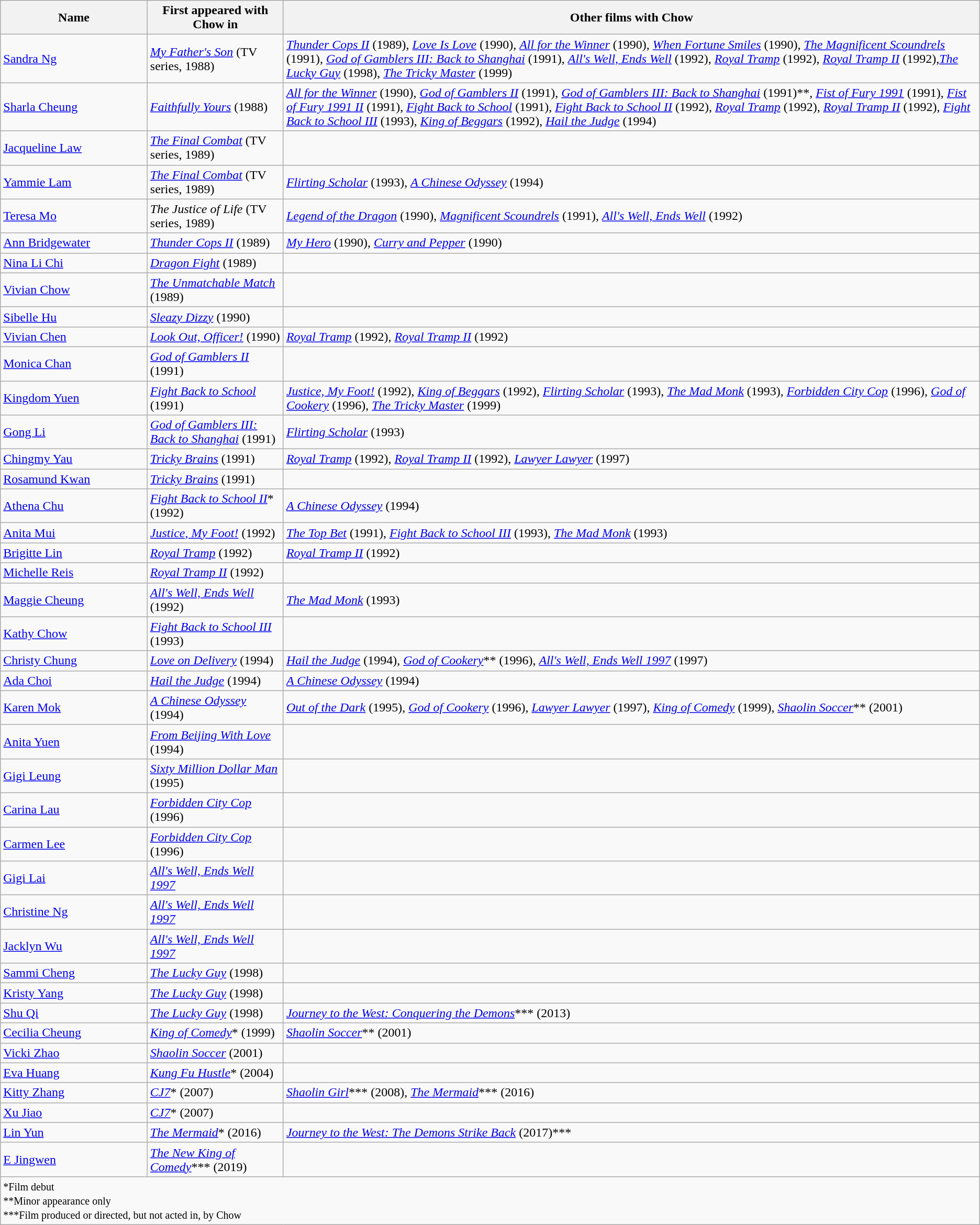<table class="wikitable">
<tr>
<th width=15%>Name</th>
<th>First appeared with Chow in</th>
<th>Other films with Chow</th>
</tr>
<tr>
<td><a href='#'>Sandra Ng</a></td>
<td><em><a href='#'>My Father's Son</a></em> (TV series, 1988)</td>
<td><em><a href='#'>Thunder Cops II</a></em> (1989), <em><a href='#'>Love Is Love</a></em> (1990), <em><a href='#'>All for the Winner</a></em> (1990), <em><a href='#'>When Fortune Smiles</a></em> (1990), <em><a href='#'>The Magnificent Scoundrels</a></em> (1991), <em><a href='#'>God of Gamblers III: Back to Shanghai</a></em> (1991), <em><a href='#'>All's Well, Ends Well</a></em> (1992), <em><a href='#'>Royal Tramp</a></em> (1992), <em><a href='#'>Royal Tramp II</a></em> (1992),<em><a href='#'>The Lucky Guy</a></em> (1998), <em><a href='#'>The Tricky Master</a></em> (1999)</td>
</tr>
<tr>
<td><a href='#'>Sharla Cheung</a></td>
<td><em><a href='#'>Faithfully Yours</a></em> (1988)</td>
<td><em><a href='#'>All for the Winner</a></em> (1990), <em><a href='#'>God of Gamblers II</a></em> (1991), <em><a href='#'>God of Gamblers III: Back to Shanghai</a></em> (1991)**, <em><a href='#'>Fist of Fury 1991</a></em> (1991), <em><a href='#'>Fist of Fury 1991 II</a></em> (1991), <em><a href='#'>Fight Back to School</a></em> (1991), <em><a href='#'>Fight Back to School II</a></em> (1992), <em><a href='#'>Royal Tramp</a></em> (1992), <em><a href='#'>Royal Tramp II</a></em> (1992), <em><a href='#'>Fight Back to School III</a></em> (1993), <em><a href='#'>King of Beggars</a></em> (1992), <em><a href='#'>Hail the Judge</a></em> (1994)</td>
</tr>
<tr>
<td><a href='#'>Jacqueline Law</a></td>
<td><em><a href='#'>The Final Combat</a></em> (TV series, 1989)</td>
<td></td>
</tr>
<tr>
<td><a href='#'>Yammie Lam</a></td>
<td><em><a href='#'>The Final Combat</a></em> (TV series, 1989)</td>
<td><em><a href='#'>Flirting Scholar</a></em> (1993), <em><a href='#'>A Chinese Odyssey</a></em> (1994)</td>
</tr>
<tr>
<td><a href='#'>Teresa Mo</a></td>
<td><em>The Justice of Life</em> (TV series, 1989)</td>
<td><em><a href='#'>Legend of the Dragon</a></em> (1990), <em><a href='#'>Magnificent Scoundrels</a></em> (1991), <em><a href='#'>All's Well, Ends Well</a></em> (1992)</td>
</tr>
<tr>
<td><a href='#'>Ann Bridgewater</a></td>
<td><em><a href='#'>Thunder Cops II</a></em> (1989)</td>
<td><a href='#'><em>My Hero</em></a> (1990), <em><a href='#'>Curry and Pepper</a></em> (1990)</td>
</tr>
<tr>
<td><a href='#'>Nina Li Chi</a></td>
<td><em><a href='#'>Dragon Fight</a></em> (1989)</td>
<td></td>
</tr>
<tr>
<td><a href='#'>Vivian Chow</a></td>
<td><em><a href='#'>The Unmatchable Match</a></em> (1989)</td>
<td></td>
</tr>
<tr>
<td><a href='#'>Sibelle Hu</a></td>
<td><em><a href='#'>Sleazy Dizzy</a></em> (1990)</td>
<td></td>
</tr>
<tr>
<td><a href='#'>Vivian Chen</a></td>
<td><em><a href='#'>Look Out, Officer!</a></em> (1990)</td>
<td><em><a href='#'>Royal Tramp</a></em> (1992), <em><a href='#'>Royal Tramp II</a></em> (1992)</td>
</tr>
<tr>
<td><a href='#'>Monica Chan</a></td>
<td><em><a href='#'>God of Gamblers II</a></em> (1991)</td>
<td></td>
</tr>
<tr>
<td><a href='#'>Kingdom Yuen</a></td>
<td><em><a href='#'>Fight Back to School</a></em> (1991)</td>
<td><em><a href='#'>Justice, My Foot!</a></em> (1992), <em><a href='#'>King of Beggars</a></em> (1992), <em><a href='#'>Flirting Scholar</a></em> (1993), <em><a href='#'>The Mad Monk</a></em> (1993), <em><a href='#'>Forbidden City Cop</a></em> (1996), <em><a href='#'>God of Cookery</a></em> (1996), <em><a href='#'>The Tricky Master</a></em> (1999)</td>
</tr>
<tr>
<td><a href='#'>Gong Li</a></td>
<td><em><a href='#'>God of Gamblers III: Back to Shanghai</a></em> (1991)</td>
<td><em><a href='#'>Flirting Scholar</a></em> (1993)</td>
</tr>
<tr>
<td><a href='#'>Chingmy Yau</a></td>
<td><em><a href='#'>Tricky Brains</a></em> (1991)</td>
<td><em><a href='#'>Royal Tramp</a></em> (1992), <em><a href='#'>Royal Tramp II</a></em> (1992), <em><a href='#'>Lawyer Lawyer</a></em> (1997)</td>
</tr>
<tr>
<td><a href='#'>Rosamund Kwan</a></td>
<td><em><a href='#'>Tricky Brains</a></em> (1991)</td>
<td></td>
</tr>
<tr>
<td><a href='#'>Athena Chu</a></td>
<td><em><a href='#'>Fight Back to School II</a></em>* (1992)</td>
<td><em><a href='#'>A Chinese Odyssey</a></em> (1994)</td>
</tr>
<tr>
<td><a href='#'>Anita Mui</a></td>
<td><em><a href='#'>Justice, My Foot!</a></em> (1992)</td>
<td><em><a href='#'>The Top Bet</a></em> (1991), <em><a href='#'>Fight Back to School III</a></em> (1993), <em><a href='#'>The Mad Monk</a></em> (1993)</td>
</tr>
<tr>
<td><a href='#'>Brigitte Lin</a></td>
<td><em><a href='#'>Royal Tramp</a></em> (1992)</td>
<td><em><a href='#'>Royal Tramp II</a></em> (1992)</td>
</tr>
<tr>
<td><a href='#'>Michelle Reis</a></td>
<td><em><a href='#'>Royal Tramp II</a></em> (1992)</td>
<td></td>
</tr>
<tr>
<td><a href='#'>Maggie Cheung</a></td>
<td><em><a href='#'>All's Well, Ends Well</a></em> (1992)</td>
<td><em><a href='#'>The Mad Monk</a></em> (1993)</td>
</tr>
<tr>
<td><a href='#'>Kathy Chow</a></td>
<td><em><a href='#'>Fight Back to School III</a></em> (1993)</td>
<td></td>
</tr>
<tr>
<td><a href='#'>Christy Chung</a></td>
<td><em><a href='#'>Love on Delivery</a></em> (1994)</td>
<td><em><a href='#'>Hail the Judge</a></em> (1994), <em><a href='#'>God of Cookery</a></em>** (1996), <em><a href='#'>All's Well, Ends Well 1997</a></em> (1997)</td>
</tr>
<tr>
<td><a href='#'>Ada Choi</a></td>
<td><em><a href='#'>Hail the Judge</a></em> (1994)</td>
<td><em><a href='#'>A Chinese Odyssey</a></em> (1994)</td>
</tr>
<tr>
<td><a href='#'>Karen Mok</a></td>
<td><em><a href='#'>A Chinese Odyssey</a></em> (1994)</td>
<td><em><a href='#'>Out of the Dark</a></em> (1995), <em><a href='#'>God of Cookery</a></em> (1996), <em><a href='#'>Lawyer Lawyer</a></em> (1997), <em><a href='#'>King of Comedy</a></em> (1999), <em><a href='#'>Shaolin Soccer</a></em>** (2001)</td>
</tr>
<tr>
<td><a href='#'>Anita Yuen</a></td>
<td><em><a href='#'>From Beijing With Love</a></em> (1994)</td>
<td></td>
</tr>
<tr>
<td><a href='#'>Gigi Leung</a></td>
<td><em><a href='#'>Sixty Million Dollar Man</a></em> (1995)</td>
<td></td>
</tr>
<tr>
<td><a href='#'>Carina Lau</a></td>
<td><em><a href='#'>Forbidden City Cop</a></em> (1996)</td>
<td></td>
</tr>
<tr>
<td><a href='#'>Carmen Lee</a></td>
<td><em><a href='#'>Forbidden City Cop</a></em> (1996)</td>
<td></td>
</tr>
<tr>
<td><a href='#'>Gigi Lai</a></td>
<td><em><a href='#'>All's Well, Ends Well 1997</a></em></td>
<td></td>
</tr>
<tr>
<td><a href='#'>Christine Ng</a></td>
<td><em><a href='#'>All's Well, Ends Well 1997</a></em></td>
<td></td>
</tr>
<tr>
<td><a href='#'>Jacklyn Wu</a></td>
<td><em><a href='#'>All's Well, Ends Well 1997</a></em></td>
<td></td>
</tr>
<tr>
<td><a href='#'>Sammi Cheng</a></td>
<td><em><a href='#'>The Lucky Guy</a></em> (1998)</td>
<td></td>
</tr>
<tr>
<td><a href='#'>Kristy Yang</a></td>
<td><em><a href='#'>The Lucky Guy</a></em> (1998)</td>
<td></td>
</tr>
<tr>
<td><a href='#'>Shu Qi</a></td>
<td><em><a href='#'>The Lucky Guy</a></em> (1998)</td>
<td><em><a href='#'>Journey to the West: Conquering the Demons</a></em>*** (2013)</td>
</tr>
<tr>
<td><a href='#'>Cecilia Cheung</a></td>
<td><em><a href='#'>King of Comedy</a></em>* (1999)</td>
<td><em><a href='#'>Shaolin Soccer</a></em>** (2001)</td>
</tr>
<tr>
<td><a href='#'>Vicki Zhao</a></td>
<td><em><a href='#'>Shaolin Soccer</a></em> (2001)</td>
<td></td>
</tr>
<tr>
<td><a href='#'>Eva Huang</a></td>
<td><em><a href='#'>Kung Fu Hustle</a></em>* (2004)</td>
<td></td>
</tr>
<tr>
<td><a href='#'>Kitty Zhang</a></td>
<td><em><a href='#'>CJ7</a></em>* (2007)</td>
<td><em><a href='#'>Shaolin Girl</a></em>*** (2008), <em><a href='#'>The Mermaid</a></em>*** (2016)</td>
</tr>
<tr>
<td><a href='#'>Xu Jiao</a></td>
<td><em><a href='#'>CJ7</a></em>* (2007)</td>
<td></td>
</tr>
<tr>
<td><a href='#'>Lin Yun</a></td>
<td><em><a href='#'>The Mermaid</a></em>* (2016)</td>
<td><em><a href='#'>Journey to the West: The Demons Strike Back</a></em> (2017)***</td>
</tr>
<tr>
<td><a href='#'>E Jingwen</a></td>
<td><em><a href='#'>The New King of Comedy</a></em>*** (2019)</td>
<td></td>
</tr>
<tr>
<td colspan=3><small>*Film debut<br>**Minor appearance only<br>***Film produced or directed, but not acted in, by Chow</small></td>
</tr>
</table>
